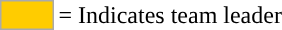<table>
<tr>
<td style="background-color:#FFCC00; border:1px solid #aaaaaa; width:2em;"></td>
<td>= Indicates team leader</td>
</tr>
</table>
